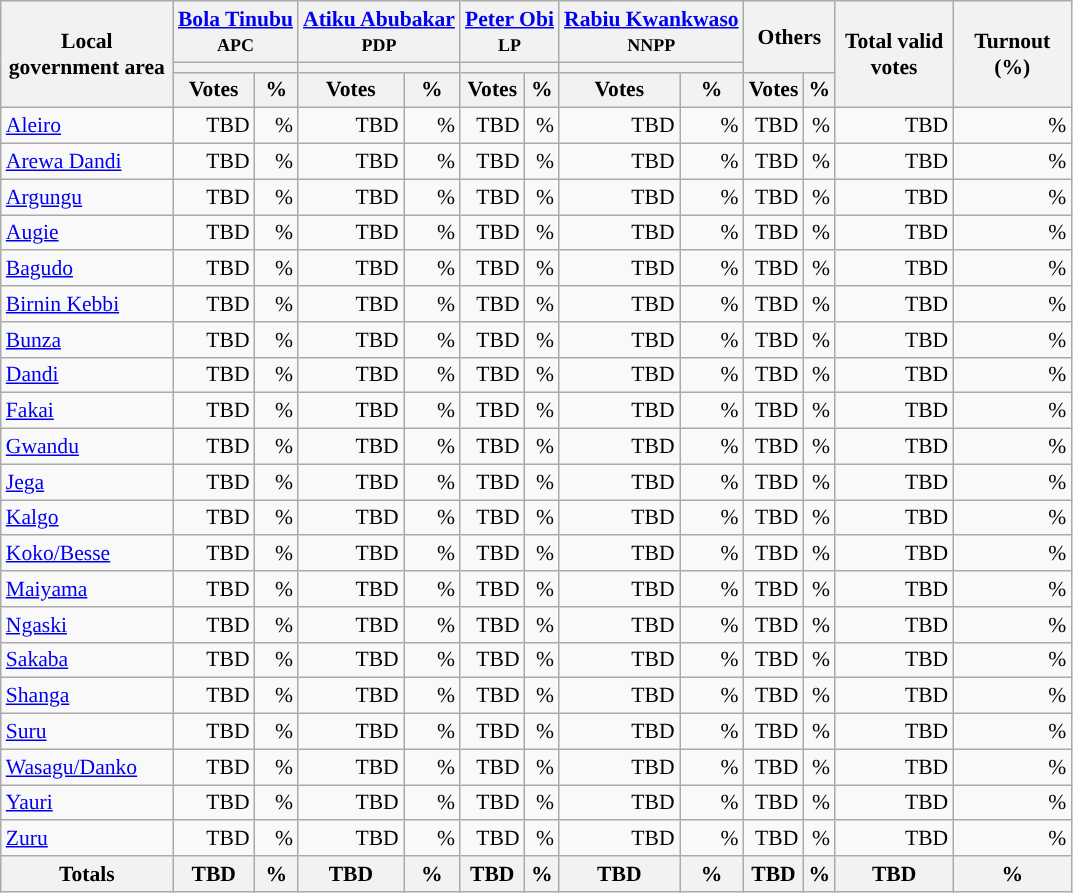<table class="wikitable sortable" style="text-align:right; font-size:90%">
<tr>
<th rowspan="3" style="max-width:7.5em;">Local government area</th>
<th colspan="2"><a href='#'>Bola Tinubu</a><br><small>APC</small></th>
<th colspan="2"><a href='#'>Atiku Abubakar</a><br><small>PDP</small></th>
<th colspan="2"><a href='#'>Peter Obi</a><br><small>LP</small></th>
<th colspan="2"><a href='#'>Rabiu Kwankwaso</a><br><small>NNPP</small></th>
<th colspan="2" rowspan="2">Others</th>
<th rowspan="3" style="max-width:5em;">Total valid votes</th>
<th rowspan="3" style="max-width:5em;">Turnout (%)</th>
</tr>
<tr>
<th colspan=2 style="background-color:"></th>
<th colspan=2 style="background-color:"></th>
<th colspan=2 style="background-color:"></th>
<th colspan=2 style="background-color:"></th>
</tr>
<tr>
<th>Votes</th>
<th>%</th>
<th>Votes</th>
<th>%</th>
<th>Votes</th>
<th>%</th>
<th>Votes</th>
<th>%</th>
<th>Votes</th>
<th>%</th>
</tr>
<tr style="background-color:#">
<td style="text-align:left;"><a href='#'>Aleiro</a></td>
<td>TBD</td>
<td>%</td>
<td>TBD</td>
<td>%</td>
<td>TBD</td>
<td>%</td>
<td>TBD</td>
<td>%</td>
<td>TBD</td>
<td>%</td>
<td>TBD</td>
<td>%</td>
</tr>
<tr style="background-color:#">
<td style="text-align:left;"><a href='#'>Arewa Dandi</a></td>
<td>TBD</td>
<td>%</td>
<td>TBD</td>
<td>%</td>
<td>TBD</td>
<td>%</td>
<td>TBD</td>
<td>%</td>
<td>TBD</td>
<td>%</td>
<td>TBD</td>
<td>%</td>
</tr>
<tr style="background-color:#">
<td style="text-align:left;"><a href='#'>Argungu</a></td>
<td>TBD</td>
<td>%</td>
<td>TBD</td>
<td>%</td>
<td>TBD</td>
<td>%</td>
<td>TBD</td>
<td>%</td>
<td>TBD</td>
<td>%</td>
<td>TBD</td>
<td>%</td>
</tr>
<tr style="background-color:#">
<td style="text-align:left;"><a href='#'>Augie</a></td>
<td>TBD</td>
<td>%</td>
<td>TBD</td>
<td>%</td>
<td>TBD</td>
<td>%</td>
<td>TBD</td>
<td>%</td>
<td>TBD</td>
<td>%</td>
<td>TBD</td>
<td>%</td>
</tr>
<tr style="background-color:#">
<td style="text-align:left;"><a href='#'>Bagudo</a></td>
<td>TBD</td>
<td>%</td>
<td>TBD</td>
<td>%</td>
<td>TBD</td>
<td>%</td>
<td>TBD</td>
<td>%</td>
<td>TBD</td>
<td>%</td>
<td>TBD</td>
<td>%</td>
</tr>
<tr style="background-color:#">
<td style="text-align:left;"><a href='#'>Birnin Kebbi</a></td>
<td>TBD</td>
<td>%</td>
<td>TBD</td>
<td>%</td>
<td>TBD</td>
<td>%</td>
<td>TBD</td>
<td>%</td>
<td>TBD</td>
<td>%</td>
<td>TBD</td>
<td>%</td>
</tr>
<tr style="background-color:#">
<td style="text-align:left;"><a href='#'>Bunza</a></td>
<td>TBD</td>
<td>%</td>
<td>TBD</td>
<td>%</td>
<td>TBD</td>
<td>%</td>
<td>TBD</td>
<td>%</td>
<td>TBD</td>
<td>%</td>
<td>TBD</td>
<td>%</td>
</tr>
<tr style="background-color:#">
<td style="text-align:left;"><a href='#'>Dandi</a></td>
<td>TBD</td>
<td>%</td>
<td>TBD</td>
<td>%</td>
<td>TBD</td>
<td>%</td>
<td>TBD</td>
<td>%</td>
<td>TBD</td>
<td>%</td>
<td>TBD</td>
<td>%</td>
</tr>
<tr style="background-color:#">
<td style="text-align:left;"><a href='#'>Fakai</a></td>
<td>TBD</td>
<td>%</td>
<td>TBD</td>
<td>%</td>
<td>TBD</td>
<td>%</td>
<td>TBD</td>
<td>%</td>
<td>TBD</td>
<td>%</td>
<td>TBD</td>
<td>%</td>
</tr>
<tr style="background-color:#">
<td style="text-align:left;"><a href='#'>Gwandu</a></td>
<td>TBD</td>
<td>%</td>
<td>TBD</td>
<td>%</td>
<td>TBD</td>
<td>%</td>
<td>TBD</td>
<td>%</td>
<td>TBD</td>
<td>%</td>
<td>TBD</td>
<td>%</td>
</tr>
<tr style="background-color:#">
<td style="text-align:left;"><a href='#'>Jega</a></td>
<td>TBD</td>
<td>%</td>
<td>TBD</td>
<td>%</td>
<td>TBD</td>
<td>%</td>
<td>TBD</td>
<td>%</td>
<td>TBD</td>
<td>%</td>
<td>TBD</td>
<td>%</td>
</tr>
<tr style="background-color:#">
<td style="text-align:left;"><a href='#'>Kalgo</a></td>
<td>TBD</td>
<td>%</td>
<td>TBD</td>
<td>%</td>
<td>TBD</td>
<td>%</td>
<td>TBD</td>
<td>%</td>
<td>TBD</td>
<td>%</td>
<td>TBD</td>
<td>%</td>
</tr>
<tr style="background-color:#">
<td style="text-align:left;"><a href='#'>Koko/Besse</a></td>
<td>TBD</td>
<td>%</td>
<td>TBD</td>
<td>%</td>
<td>TBD</td>
<td>%</td>
<td>TBD</td>
<td>%</td>
<td>TBD</td>
<td>%</td>
<td>TBD</td>
<td>%</td>
</tr>
<tr style="background-color:#">
<td style="text-align:left;"><a href='#'>Maiyama</a></td>
<td>TBD</td>
<td>%</td>
<td>TBD</td>
<td>%</td>
<td>TBD</td>
<td>%</td>
<td>TBD</td>
<td>%</td>
<td>TBD</td>
<td>%</td>
<td>TBD</td>
<td>%</td>
</tr>
<tr style="background-color:#">
<td style="text-align:left;"><a href='#'>Ngaski</a></td>
<td>TBD</td>
<td>%</td>
<td>TBD</td>
<td>%</td>
<td>TBD</td>
<td>%</td>
<td>TBD</td>
<td>%</td>
<td>TBD</td>
<td>%</td>
<td>TBD</td>
<td>%</td>
</tr>
<tr style="background-color:#">
<td style="text-align:left;"><a href='#'>Sakaba</a></td>
<td>TBD</td>
<td>%</td>
<td>TBD</td>
<td>%</td>
<td>TBD</td>
<td>%</td>
<td>TBD</td>
<td>%</td>
<td>TBD</td>
<td>%</td>
<td>TBD</td>
<td>%</td>
</tr>
<tr style="background-color:#">
<td style="text-align:left;"><a href='#'>Shanga</a></td>
<td>TBD</td>
<td>%</td>
<td>TBD</td>
<td>%</td>
<td>TBD</td>
<td>%</td>
<td>TBD</td>
<td>%</td>
<td>TBD</td>
<td>%</td>
<td>TBD</td>
<td>%</td>
</tr>
<tr style="background-color:#">
<td style="text-align:left;"><a href='#'>Suru</a></td>
<td>TBD</td>
<td>%</td>
<td>TBD</td>
<td>%</td>
<td>TBD</td>
<td>%</td>
<td>TBD</td>
<td>%</td>
<td>TBD</td>
<td>%</td>
<td>TBD</td>
<td>%</td>
</tr>
<tr style="background-color:#">
<td style="text-align:left;"><a href='#'>Wasagu/Danko</a></td>
<td>TBD</td>
<td>%</td>
<td>TBD</td>
<td>%</td>
<td>TBD</td>
<td>%</td>
<td>TBD</td>
<td>%</td>
<td>TBD</td>
<td>%</td>
<td>TBD</td>
<td>%</td>
</tr>
<tr style="background-color:#">
<td style="text-align:left;"><a href='#'>Yauri</a></td>
<td>TBD</td>
<td>%</td>
<td>TBD</td>
<td>%</td>
<td>TBD</td>
<td>%</td>
<td>TBD</td>
<td>%</td>
<td>TBD</td>
<td>%</td>
<td>TBD</td>
<td>%</td>
</tr>
<tr style="background-color:#">
<td style="text-align:left;"><a href='#'>Zuru</a></td>
<td>TBD</td>
<td>%</td>
<td>TBD</td>
<td>%</td>
<td>TBD</td>
<td>%</td>
<td>TBD</td>
<td>%</td>
<td>TBD</td>
<td>%</td>
<td>TBD</td>
<td>%</td>
</tr>
<tr>
<th>Totals</th>
<th>TBD</th>
<th>%</th>
<th>TBD</th>
<th>%</th>
<th>TBD</th>
<th>%</th>
<th>TBD</th>
<th>%</th>
<th>TBD</th>
<th>%</th>
<th>TBD</th>
<th>%</th>
</tr>
</table>
